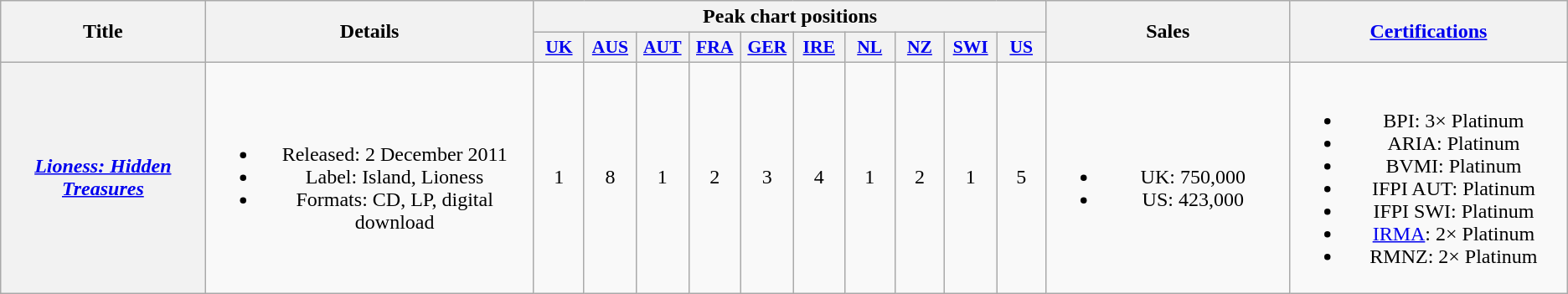<table class="wikitable plainrowheaders" style="text-align:center;">
<tr>
<th scope="col" rowspan="2" style="width:11em;">Title</th>
<th scope="col" rowspan="2" style="width:18em;">Details</th>
<th scope="col" colspan="10">Peak chart positions</th>
<th scope="col" rowspan="2" style="width:13em;">Sales</th>
<th scope="col" rowspan="2" style="width:15em;"><a href='#'>Certifications</a></th>
</tr>
<tr>
<th scope="col" style="width:2.5em;font-size:90%;"><a href='#'>UK</a><br></th>
<th scope="col" style="width:2.5em;font-size:90%;"><a href='#'>AUS</a><br></th>
<th scope="col" style="width:2.5em;font-size:90%;"><a href='#'>AUT</a><br></th>
<th scope="col" style="width:2.5em;font-size:90%;"><a href='#'>FRA</a><br></th>
<th scope="col" style="width:2.5em;font-size:90%;"><a href='#'>GER</a><br></th>
<th scope="col" style="width:2.5em;font-size:90%;"><a href='#'>IRE</a><br></th>
<th scope="col" style="width:2.5em;font-size:90%;"><a href='#'>NL</a><br></th>
<th scope="col" style="width:2.5em;font-size:90%;"><a href='#'>NZ</a><br></th>
<th scope="col" style="width:2.5em;font-size:90%;"><a href='#'>SWI</a><br></th>
<th scope="col" style="width:2.5em;font-size:90%;"><a href='#'>US</a><br></th>
</tr>
<tr>
<th scope="row"><em><a href='#'>Lioness: Hidden Treasures</a></em></th>
<td><br><ul><li>Released: 2 December 2011</li><li>Label: Island, Lioness</li><li>Formats: CD, LP, digital download</li></ul></td>
<td>1</td>
<td>8</td>
<td>1</td>
<td>2</td>
<td>3</td>
<td>4</td>
<td>1</td>
<td>2</td>
<td>1</td>
<td>5</td>
<td><br><ul><li>UK: 750,000</li><li>US: 423,000</li></ul></td>
<td><br><ul><li>BPI: 3× Platinum</li><li>ARIA: Platinum</li><li>BVMI: Platinum</li><li>IFPI AUT: Platinum</li><li>IFPI SWI: Platinum</li><li><a href='#'>IRMA</a>: 2× Platinum</li><li>RMNZ: 2× Platinum</li></ul></td>
</tr>
</table>
